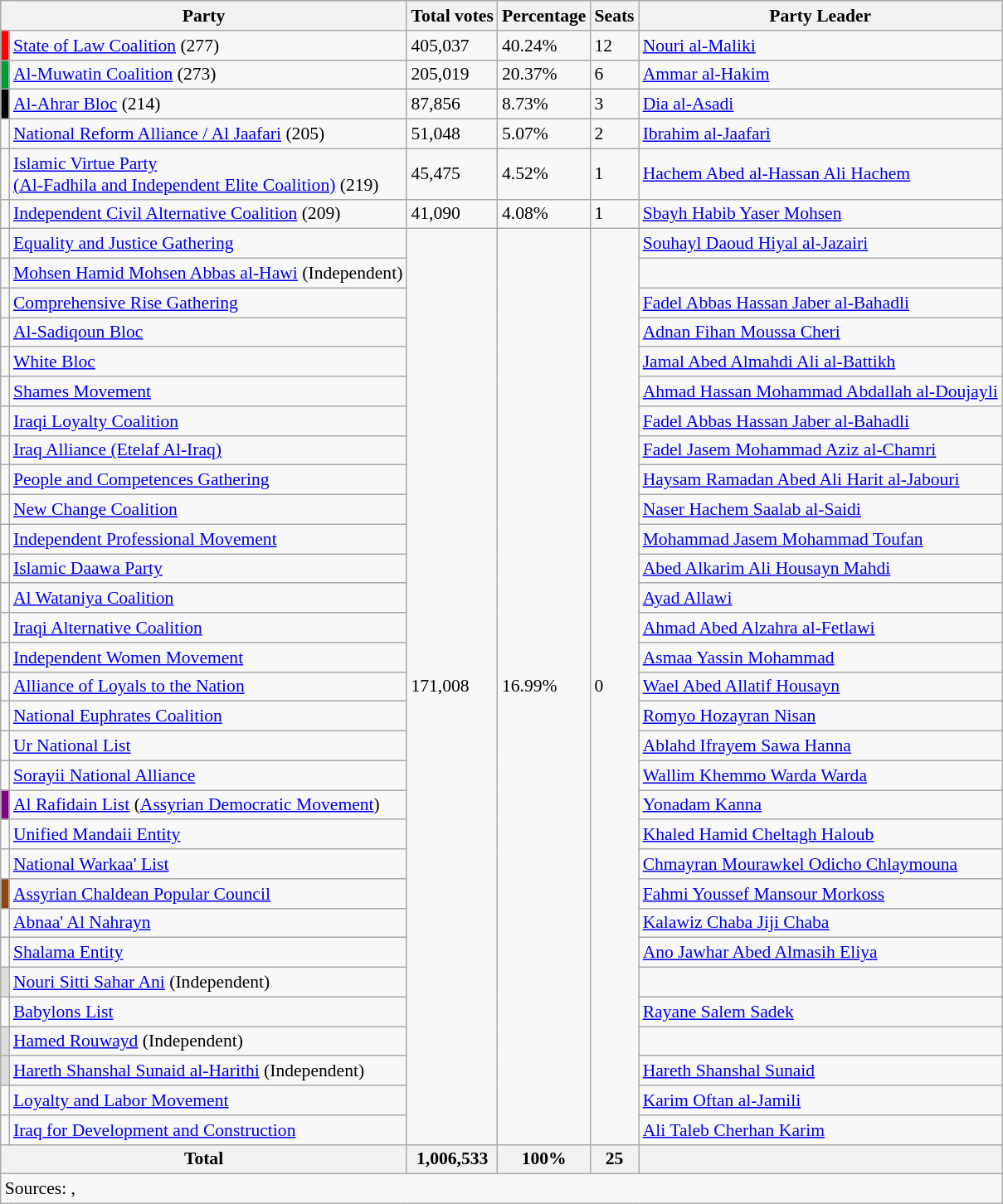<table class="wikitable sortable" style="border:1px solid #8888aa; background-color:#f8f8f8; padding:0px; font-size:90%;">
<tr style="background-color:#E9E9E9">
<th colspan=2>Party</th>
<th>Total votes</th>
<th>Percentage</th>
<th>Seats</th>
<th>Party Leader</th>
</tr>
<tr>
<td bgcolor="#FF0000"></td>
<td><a href='#'>State of Law Coalition</a> (277)</td>
<td>405,037</td>
<td>40.24%</td>
<td>12</td>
<td><a href='#'>Nouri al-Maliki</a></td>
</tr>
<tr>
<td bgcolor="#009933"></td>
<td><a href='#'>Al-Muwatin Coalition</a> (273)</td>
<td>205,019</td>
<td>20.37%</td>
<td>6</td>
<td><a href='#'>Ammar al-Hakim</a></td>
</tr>
<tr>
<td bgcolor="#000000"></td>
<td><a href='#'>Al-Ahrar Bloc</a> (214)</td>
<td>87,856</td>
<td>8.73%</td>
<td>3</td>
<td><a href='#'>Dia al-Asadi</a></td>
</tr>
<tr>
<td></td>
<td><a href='#'>National Reform Alliance / Al Jaafari</a> (205)</td>
<td>51,048</td>
<td>5.07%</td>
<td>2</td>
<td><a href='#'>Ibrahim al-Jaafari</a></td>
</tr>
<tr>
<td></td>
<td><a href='#'>Islamic Virtue Party <br>(Al-Fadhila and Independent Elite Coalition)</a> (219)</td>
<td>45,475</td>
<td>4.52%</td>
<td>1</td>
<td><a href='#'>Hachem Abed al-Hassan Ali Hachem</a></td>
</tr>
<tr>
<td></td>
<td><a href='#'>Independent Civil Alternative Coalition</a> (209)</td>
<td>41,090</td>
<td>4.08%</td>
<td>1</td>
<td><a href='#'>Sbayh Habib Yaser Mohsen</a></td>
</tr>
<tr>
<td></td>
<td><a href='#'>Equality and Justice Gathering</a></td>
<td rowspan="31">171,008</td>
<td rowspan=31>16.99%</td>
<td rowspan=31>0</td>
<td><a href='#'>Souhayl Daoud Hiyal al-Jazairi</a></td>
</tr>
<tr>
<td></td>
<td><a href='#'>Mohsen Hamid Mohsen Abbas al-Hawi</a> (Independent)</td>
<td></td>
</tr>
<tr>
<td></td>
<td><a href='#'>Comprehensive Rise Gathering</a></td>
<td><a href='#'>Fadel Abbas Hassan Jaber al-Bahadli</a></td>
</tr>
<tr>
<td></td>
<td><a href='#'>Al-Sadiqoun Bloc</a></td>
<td><a href='#'>Adnan Fihan Moussa Cheri</a></td>
</tr>
<tr>
<td></td>
<td><a href='#'>White Bloc</a></td>
<td><a href='#'>Jamal Abed Almahdi Ali al-Battikh</a></td>
</tr>
<tr>
<td></td>
<td><a href='#'>Shames Movement</a></td>
<td><a href='#'>Ahmad Hassan Mohammad Abdallah al-Doujayli</a></td>
</tr>
<tr>
<td></td>
<td><a href='#'>Iraqi Loyalty Coalition</a></td>
<td><a href='#'>Fadel Abbas Hassan Jaber al-Bahadli</a></td>
</tr>
<tr>
<td></td>
<td><a href='#'>Iraq Alliance (Etelaf Al-Iraq)</a></td>
<td><a href='#'>Fadel Jasem Mohammad Aziz al-Chamri</a></td>
</tr>
<tr>
<td></td>
<td><a href='#'>People and Competences Gathering</a></td>
<td><a href='#'>Haysam Ramadan Abed Ali Harit al-Jabouri</a></td>
</tr>
<tr>
<td></td>
<td><a href='#'>New Change Coalition</a></td>
<td><a href='#'>Naser Hachem Saalab al-Saidi</a></td>
</tr>
<tr>
<td></td>
<td><a href='#'>Independent Professional Movement</a></td>
<td><a href='#'>Mohammad Jasem Mohammad Toufan</a></td>
</tr>
<tr>
<td></td>
<td><a href='#'>Islamic Daawa Party</a></td>
<td><a href='#'>Abed Alkarim Ali Housayn Mahdi</a></td>
</tr>
<tr>
<td></td>
<td><a href='#'>Al Wataniya Coalition</a></td>
<td><a href='#'>Ayad Allawi</a></td>
</tr>
<tr>
<td></td>
<td><a href='#'>Iraqi Alternative Coalition</a></td>
<td><a href='#'>Ahmad Abed Alzahra al-Fetlawi</a></td>
</tr>
<tr>
<td></td>
<td><a href='#'>Independent Women Movement</a></td>
<td><a href='#'>Asmaa Yassin Mohammad</a></td>
</tr>
<tr>
<td></td>
<td><a href='#'>Alliance of Loyals to the Nation</a></td>
<td><a href='#'>Wael Abed Allatif Housayn</a></td>
</tr>
<tr>
<td></td>
<td><a href='#'>National Euphrates Coalition</a></td>
<td><a href='#'>Romyo Hozayran Nisan</a></td>
</tr>
<tr>
<td></td>
<td><a href='#'>Ur National List</a></td>
<td><a href='#'>Ablahd Ifrayem Sawa Hanna</a></td>
</tr>
<tr>
<td></td>
<td><a href='#'>Sorayii National Alliance</a></td>
<td><a href='#'>Wallim Khemmo Warda Warda</a></td>
</tr>
<tr>
<td bgcolor="#800080"></td>
<td><a href='#'>Al Rafidain List</a> (<a href='#'>Assyrian Democratic Movement</a>)</td>
<td><a href='#'>Yonadam Kanna</a></td>
</tr>
<tr>
<td></td>
<td><a href='#'>Unified Mandaii Entity</a></td>
<td><a href='#'>Khaled Hamid Cheltagh Haloub</a></td>
</tr>
<tr>
<td></td>
<td><a href='#'>National Warkaa' List</a></td>
<td><a href='#'>Chmayran Mourawkel Odicho Chlaymouna</a></td>
</tr>
<tr>
<td bgcolor="#8B4513"></td>
<td><a href='#'>Assyrian Chaldean Popular Council</a></td>
<td><a href='#'>Fahmi Youssef Mansour Morkoss</a></td>
</tr>
<tr>
<td></td>
<td><a href='#'>Abnaa' Al Nahrayn</a></td>
<td><a href='#'>Kalawiz Chaba Jiji Chaba</a></td>
</tr>
<tr>
<td></td>
<td><a href='#'>Shalama Entity</a></td>
<td><a href='#'>Ano Jawhar Abed Almasih Eliya</a></td>
</tr>
<tr>
<td bgcolor="#DDDDDD"></td>
<td><a href='#'>Nouri Sitti Sahar Ani</a> (Independent)</td>
<td></td>
</tr>
<tr>
<td></td>
<td><a href='#'>Babylons List</a></td>
<td><a href='#'>Rayane Salem Sadek</a></td>
</tr>
<tr>
<td bgcolor="#DDDDDD"></td>
<td><a href='#'>Hamed Rouwayd</a> (Independent)</td>
<td></td>
</tr>
<tr>
<td bgcolor="#DDDDDD"></td>
<td><a href='#'>Hareth Shanshal Sunaid al-Harithi</a> (Independent)</td>
<td><a href='#'>Hareth Shanshal Sunaid</a></td>
</tr>
<tr>
<td></td>
<td><a href='#'>Loyalty and Labor Movement</a></td>
<td><a href='#'>Karim Oftan al-Jamili</a></td>
</tr>
<tr>
<td></td>
<td><a href='#'>Iraq for Development and Construction</a></td>
<td><a href='#'>Ali Taleb Cherhan Karim</a></td>
</tr>
<tr>
<th colspan=2><strong>Total</strong></th>
<th><strong>1,006,533</strong></th>
<th><strong>100%</strong></th>
<th><strong>25</strong></th>
<th></th>
</tr>
<tr>
<td colspan=7 align=left>Sources: ,  </td>
</tr>
</table>
